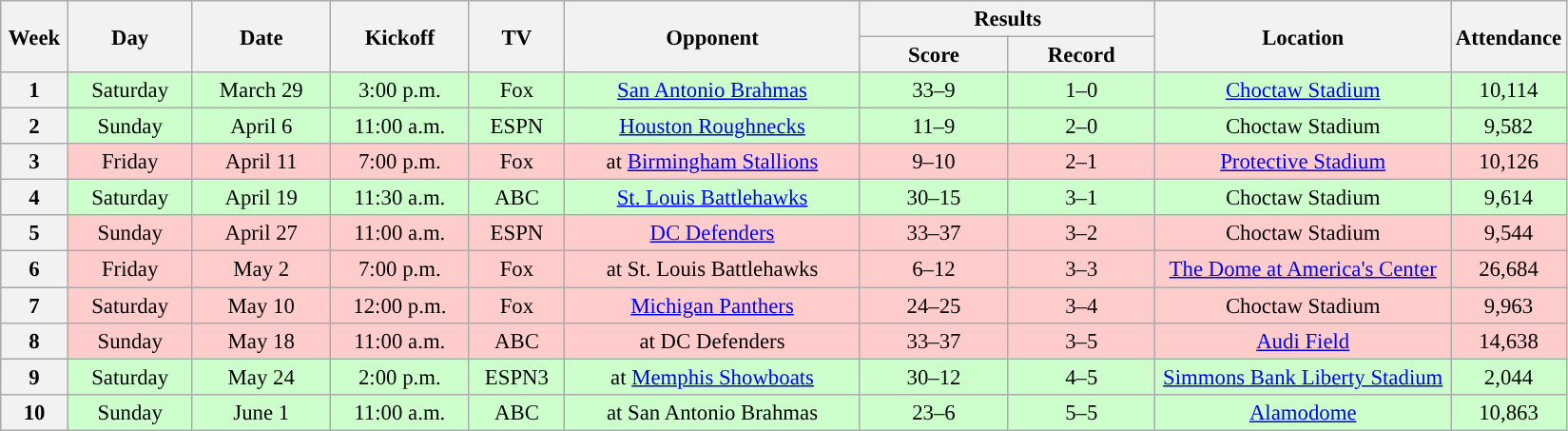<table class="wikitable" style="text-align:center; font-size: 95%;">
<tr>
<th rowspan="2" width="40">Week</th>
<th rowspan="2" width="80">Day</th>
<th rowspan="2" width="90">Date</th>
<th rowspan="2" width="90">Kickoff</th>
<th rowspan="2" width="60">TV</th>
<th rowspan="2" width="200">Opponent</th>
<th colspan="2" width="200">Results</th>
<th rowspan="2" width="200">Location</th>
<th rowspan="2">Attendance</th>
</tr>
<tr>
<th width="60">Score</th>
<th width="60">Record</th>
</tr>
<tr style="background:#ccffcc">
<th>1</th>
<td>Saturday</td>
<td>March 29</td>
<td>3:00 p.m.</td>
<td>Fox</td>
<td><a href='#'>San Antonio Brahmas</a></td>
<td>33–9</td>
<td>1–0</td>
<td><a href='#'>Choctaw Stadium</a></td>
<td>10,114</td>
</tr>
<tr style="background:#ccffcc">
<th>2</th>
<td>Sunday</td>
<td>April 6</td>
<td>11:00 a.m.</td>
<td>ESPN</td>
<td><a href='#'>Houston Roughnecks</a></td>
<td>11–9</td>
<td>2–0</td>
<td>Choctaw Stadium</td>
<td>9,582</td>
</tr>
<tr style="background:#ffcccc">
<th>3</th>
<td>Friday</td>
<td>April 11</td>
<td>7:00 p.m.</td>
<td>Fox</td>
<td>at <a href='#'>Birmingham Stallions</a></td>
<td>9–10</td>
<td>2–1</td>
<td><a href='#'>Protective Stadium</a></td>
<td>10,126</td>
</tr>
<tr style="background:#ccffcc">
<th>4</th>
<td>Saturday</td>
<td>April 19</td>
<td>11:30 a.m.</td>
<td>ABC</td>
<td><a href='#'>St. Louis Battlehawks</a></td>
<td>30–15</td>
<td>3–1</td>
<td>Choctaw Stadium</td>
<td>9,614</td>
</tr>
<tr style="background:#ffcccc">
<th>5</th>
<td>Sunday</td>
<td>April 27</td>
<td>11:00 a.m.</td>
<td>ESPN</td>
<td><a href='#'>DC Defenders</a></td>
<td>33–37</td>
<td>3–2</td>
<td>Choctaw Stadium</td>
<td>9,544</td>
</tr>
<tr style="background:#ffcccc">
<th>6</th>
<td>Friday</td>
<td>May 2</td>
<td>7:00 p.m.</td>
<td>Fox</td>
<td>at St. Louis Battlehawks</td>
<td>6–12</td>
<td>3–3</td>
<td><a href='#'>The Dome at America's Center</a></td>
<td>26,684</td>
</tr>
<tr style="background:#ffcccc">
<th>7</th>
<td>Saturday</td>
<td>May 10</td>
<td>12:00 p.m.</td>
<td>Fox</td>
<td><a href='#'>Michigan Panthers</a></td>
<td>24–25</td>
<td>3–4</td>
<td>Choctaw Stadium</td>
<td>9,963</td>
</tr>
<tr style="background:#ffcccc">
<th>8</th>
<td>Sunday</td>
<td>May 18</td>
<td>11:00 a.m.</td>
<td>ABC</td>
<td>at DC Defenders</td>
<td>33–37</td>
<td>3–5</td>
<td><a href='#'>Audi Field</a></td>
<td>14,638</td>
</tr>
<tr style="background:#ccffcc">
<th>9</th>
<td>Saturday</td>
<td>May 24</td>
<td>2:00 p.m.</td>
<td>ESPN3</td>
<td>at <a href='#'>Memphis Showboats</a></td>
<td>30–12</td>
<td>4–5</td>
<td><a href='#'>Simmons Bank Liberty Stadium</a></td>
<td>2,044</td>
</tr>
<tr style="background:#ccffcc">
<th>10</th>
<td>Sunday</td>
<td>June 1</td>
<td>11:00 a.m.</td>
<td>ABC</td>
<td>at San Antonio Brahmas</td>
<td>23–6</td>
<td>5–5</td>
<td><a href='#'>Alamodome</a></td>
<td>10,863</td>
</tr>
</table>
